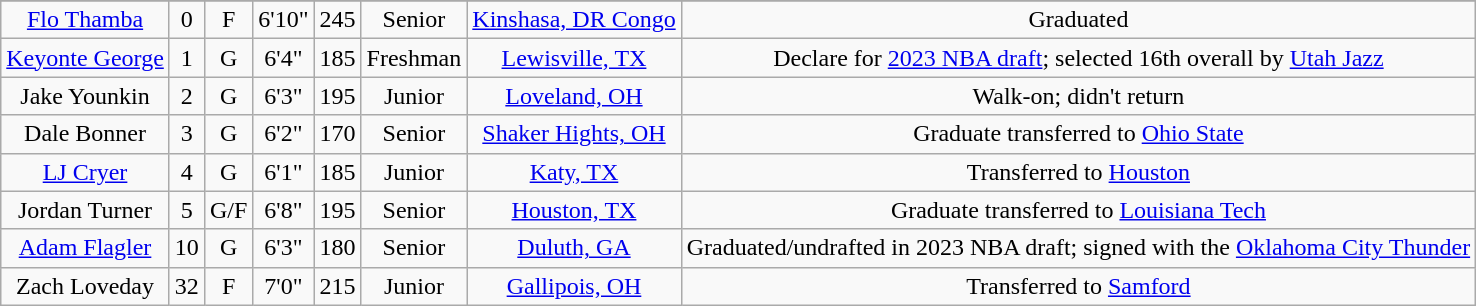<table class="wikitable sortable" style="text-align: center">
<tr align=center>
</tr>
<tr>
<td><a href='#'>Flo Thamba</a></td>
<td>0</td>
<td>F</td>
<td>6'10"</td>
<td>245</td>
<td> Senior</td>
<td><a href='#'>Kinshasa, DR Congo</a></td>
<td>Graduated</td>
</tr>
<tr>
<td><a href='#'>Keyonte George</a></td>
<td>1</td>
<td>G</td>
<td>6'4"</td>
<td>185</td>
<td>Freshman</td>
<td><a href='#'>Lewisville, TX</a></td>
<td>Declare for <a href='#'>2023 NBA draft</a>; selected 16th overall by <a href='#'>Utah Jazz</a></td>
</tr>
<tr>
<td>Jake Younkin</td>
<td>2</td>
<td>G</td>
<td>6'3"</td>
<td>195</td>
<td>Junior</td>
<td><a href='#'>Loveland, OH</a></td>
<td>Walk-on; didn't return</td>
</tr>
<tr>
<td>Dale Bonner</td>
<td>3</td>
<td>G</td>
<td>6'2"</td>
<td>170</td>
<td>Senior</td>
<td><a href='#'>Shaker Hights, OH</a></td>
<td>Graduate transferred to <a href='#'>Ohio State</a></td>
</tr>
<tr>
<td><a href='#'>LJ Cryer</a></td>
<td>4</td>
<td>G</td>
<td>6'1"</td>
<td>185</td>
<td>Junior</td>
<td><a href='#'>Katy, TX</a></td>
<td>Transferred to <a href='#'>Houston</a></td>
</tr>
<tr>
<td>Jordan Turner</td>
<td>5</td>
<td>G/F</td>
<td>6'8"</td>
<td>195</td>
<td> Senior</td>
<td><a href='#'>Houston, TX</a></td>
<td>Graduate transferred to <a href='#'>Louisiana Tech</a></td>
</tr>
<tr>
<td><a href='#'>Adam Flagler</a></td>
<td>10</td>
<td>G</td>
<td>6'3"</td>
<td>180</td>
<td> Senior</td>
<td><a href='#'>Duluth, GA</a></td>
<td>Graduated/undrafted in 2023 NBA draft; signed with the <a href='#'>Oklahoma City Thunder</a></td>
</tr>
<tr>
<td>Zach Loveday</td>
<td>32</td>
<td>F</td>
<td>7'0"</td>
<td>215</td>
<td>Junior</td>
<td><a href='#'>Gallipois, OH</a></td>
<td>Transferred to <a href='#'>Samford</a></td>
</tr>
</table>
